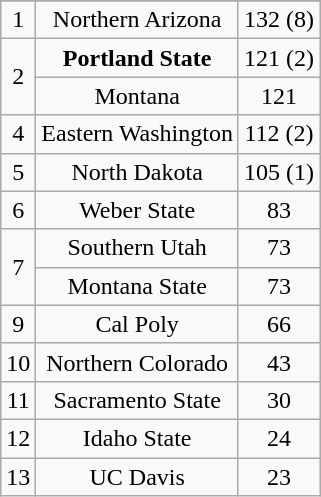<table class="wikitable" style="display: inline-table;">
<tr align="center">
</tr>
<tr align="center">
<td>1</td>
<td>Northern Arizona</td>
<td>132 (8)</td>
</tr>
<tr align="center">
<td rowspan="2">2</td>
<td><strong>Portland State</strong></td>
<td>121 (2)</td>
</tr>
<tr align="center">
<td>Montana</td>
<td>121</td>
</tr>
<tr align="center">
<td>4</td>
<td>Eastern Washington</td>
<td>112 (2)</td>
</tr>
<tr align="center">
<td>5</td>
<td>North Dakota</td>
<td>105 (1)</td>
</tr>
<tr align="center">
<td>6</td>
<td>Weber State</td>
<td>83</td>
</tr>
<tr align="center">
<td rowspan="2">7</td>
<td>Southern Utah</td>
<td>73</td>
</tr>
<tr align="center">
<td>Montana State</td>
<td>73</td>
</tr>
<tr align="center">
<td>9</td>
<td>Cal Poly</td>
<td>66</td>
</tr>
<tr align="center">
<td>10</td>
<td>Northern Colorado</td>
<td>43</td>
</tr>
<tr align="center">
<td>11</td>
<td>Sacramento State</td>
<td>30</td>
</tr>
<tr align="center">
<td>12</td>
<td>Idaho State</td>
<td>24</td>
</tr>
<tr align="center">
<td>13</td>
<td>UC Davis</td>
<td>23</td>
</tr>
</table>
